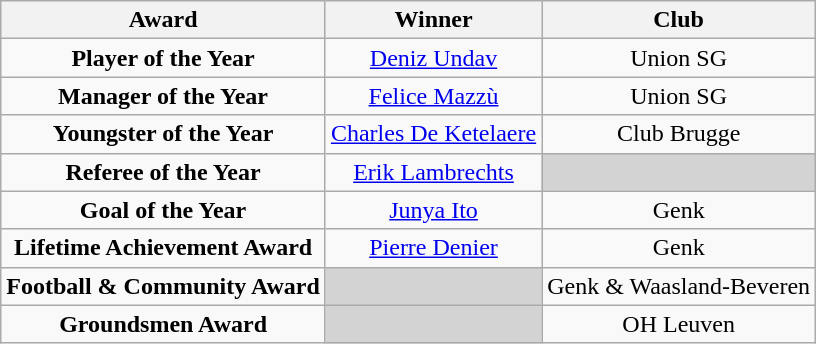<table class="wikitable" style="text-align:center">
<tr>
<th>Award</th>
<th>Winner</th>
<th>Club</th>
</tr>
<tr>
<td><strong>Player of the Year</strong></td>
<td> <a href='#'>Deniz Undav</a></td>
<td>Union SG</td>
</tr>
<tr>
<td><strong>Manager of the Year</strong></td>
<td> <a href='#'>Felice Mazzù</a></td>
<td>Union SG</td>
</tr>
<tr>
<td><strong>Youngster of the Year</strong></td>
<td> <a href='#'>Charles De Ketelaere</a></td>
<td>Club Brugge</td>
</tr>
<tr>
<td><strong>Referee of the Year</strong></td>
<td> <a href='#'>Erik Lambrechts</a></td>
<td style="background: lightgrey;"></td>
</tr>
<tr>
<td><strong>Goal of the Year</strong></td>
<td> <a href='#'>Junya Ito</a></td>
<td>Genk</td>
</tr>
<tr>
<td><strong>Lifetime Achievement Award</strong></td>
<td> <a href='#'>Pierre Denier</a></td>
<td>Genk</td>
</tr>
<tr>
<td><strong>Football & Community Award</strong></td>
<td style="background: lightgrey;"></td>
<td>Genk & Waasland-Beveren</td>
</tr>
<tr>
<td><strong>Groundsmen Award</strong></td>
<td style="background: lightgrey;"></td>
<td>OH Leuven</td>
</tr>
</table>
